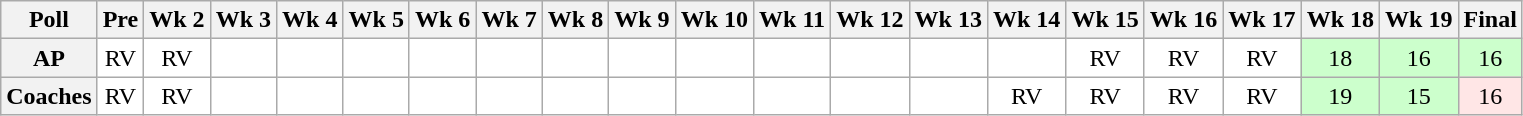<table class="wikitable" style="white-space:nowrap;">
<tr>
<th>Poll</th>
<th>Pre</th>
<th>Wk 2</th>
<th>Wk 3</th>
<th>Wk 4</th>
<th>Wk 5</th>
<th>Wk 6</th>
<th>Wk 7</th>
<th>Wk 8</th>
<th>Wk 9</th>
<th>Wk 10</th>
<th>Wk 11</th>
<th>Wk 12</th>
<th>Wk 13</th>
<th>Wk 14</th>
<th>Wk 15</th>
<th>Wk 16</th>
<th>Wk 17</th>
<th>Wk 18</th>
<th>Wk 19</th>
<th>Final</th>
</tr>
<tr style="text-align:center;">
<th>AP</th>
<td style="background:#FFF;">RV</td>
<td style="background:#FFF;">RV</td>
<td style="background:#FFF;"></td>
<td style="background:#FFF;"></td>
<td style="background:#FFF;"></td>
<td style="background:#FFF;"></td>
<td style="background:#FFF;"></td>
<td style="background:#FFF;"></td>
<td style="background:#FFF;"></td>
<td style="background:#FFF;"></td>
<td style="background:#FFF;"></td>
<td style="background:#FFF;"></td>
<td style="background:#FFF;"></td>
<td style="background:#FFF;"></td>
<td style="background:#FFF;">RV</td>
<td style="background:#FFF;">RV</td>
<td style="background:#FFF;">RV</td>
<td style="background:#cfc;">18</td>
<td style="background:#cfc;">16</td>
<td style="background:#cfc;">16</td>
</tr>
<tr style="text-align:center;">
<th>Coaches</th>
<td style="background:#FFF;">RV</td>
<td style="background:#FFF;">RV</td>
<td style="background:#FFF;"></td>
<td style="background:#FFF;"></td>
<td style="background:#FFF;"></td>
<td style="background:#FFF;"></td>
<td style="background:#FFF;"></td>
<td style="background:#FFF;"></td>
<td style="background:#FFF;"></td>
<td style="background:#FFF;"></td>
<td style="background:#FFF;"></td>
<td style="background:#FFF;"></td>
<td style="background:#FFF;"></td>
<td style="background:#FFF;">RV</td>
<td style="background:#FFF;">RV</td>
<td style="background:#FFF;">RV</td>
<td style="background:#FFF;">RV</td>
<td style="background:#cfc;">19</td>
<td style="background:#cfc;">15</td>
<td style="background:#ffe6e6;">16</td>
</tr>
</table>
